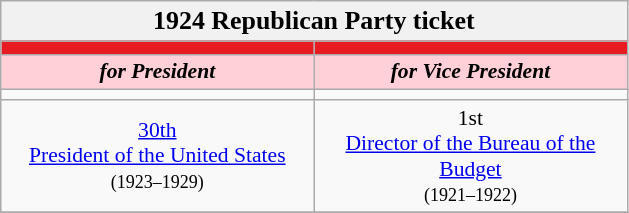<table class="wikitable" style="font-size:90%; text-align:center;">
<tr>
<td style="background:#f1f1f1;" colspan="30"><big><strong>1924 Republican Party ticket</strong></big></td>
</tr>
<tr>
<th style="width:3em; font-size:135%; background:#E81B23; width:200px;"><a href='#'></a></th>
<th style="width:3em; font-size:135%; background:#E81B23; width:200px;"><a href='#'></a></th>
</tr>
<tr style="color:#000; font-size:100%; background:#FFD0D7;">
<td style="width:3em; width:200px;"><strong><em>for President</em></strong></td>
<td style="width:3em; width:200px;"><strong><em>for Vice President</em></strong></td>
</tr>
<tr>
<td></td>
<td></td>
</tr>
<tr>
<td><a href='#'>30th</a><br><a href='#'>President of the United States</a><br><small>(1923–1929)</small></td>
<td>1st<br><a href='#'>Director of the Bureau of the Budget</a><br><small>(1921–1922)</small></td>
</tr>
<tr>
</tr>
</table>
